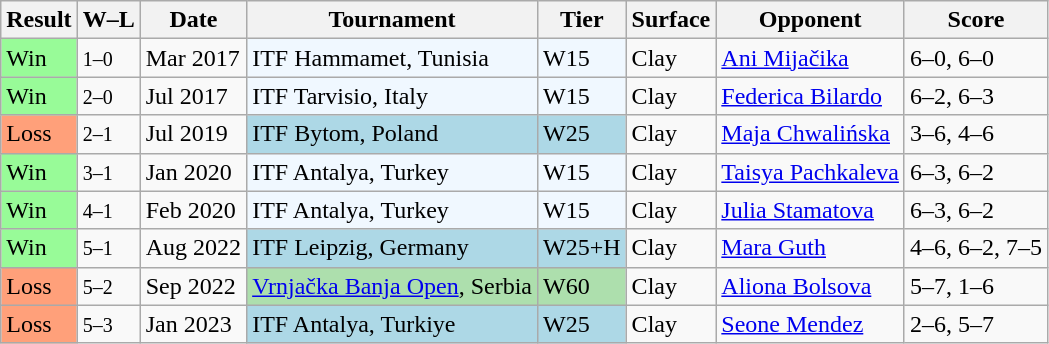<table class="sortable wikitable">
<tr>
<th>Result</th>
<th class="unsortable">W–L</th>
<th>Date</th>
<th>Tournament</th>
<th>Tier</th>
<th>Surface</th>
<th>Opponent</th>
<th class="unsortable">Score</th>
</tr>
<tr>
<td style="background:#98fb98;">Win</td>
<td><small>1–0</small></td>
<td>Mar 2017</td>
<td style="background:#f0f8ff;">ITF Hammamet, Tunisia</td>
<td style="background:#f0f8ff;">W15</td>
<td>Clay</td>
<td> <a href='#'>Ani Mijačika</a></td>
<td>6–0, 6–0</td>
</tr>
<tr>
<td style="background:#98fb98;">Win</td>
<td><small>2–0</small></td>
<td>Jul 2017</td>
<td style="background:#f0f8ff;">ITF Tarvisio, Italy</td>
<td style="background:#f0f8ff;">W15</td>
<td>Clay</td>
<td> <a href='#'>Federica Bilardo</a></td>
<td>6–2, 6–3</td>
</tr>
<tr>
<td style="background:#ffa07a;">Loss</td>
<td><small>2–1</small></td>
<td>Jul 2019</td>
<td style="background:lightblue;">ITF Bytom, Poland</td>
<td style="background:lightblue;">W25</td>
<td>Clay</td>
<td> <a href='#'>Maja Chwalińska</a></td>
<td>3–6, 4–6</td>
</tr>
<tr>
<td style="background:#98fb98;">Win</td>
<td><small>3–1</small></td>
<td>Jan 2020</td>
<td style="background:#f0f8ff;">ITF Antalya, Turkey</td>
<td style="background:#f0f8ff;">W15</td>
<td>Clay</td>
<td> <a href='#'>Taisya Pachkaleva</a></td>
<td>6–3, 6–2</td>
</tr>
<tr>
<td style="background:#98fb98;">Win</td>
<td><small>4–1</small></td>
<td>Feb 2020</td>
<td style="background:#f0f8ff;">ITF Antalya, Turkey</td>
<td style="background:#f0f8ff;">W15</td>
<td>Clay</td>
<td> <a href='#'>Julia Stamatova</a></td>
<td>6–3, 6–2</td>
</tr>
<tr>
<td style="background:#98fb98;">Win</td>
<td><small>5–1</small></td>
<td>Aug 2022</td>
<td style="background:lightblue;">ITF Leipzig, Germany</td>
<td style="background:lightblue;">W25+H</td>
<td>Clay</td>
<td> <a href='#'>Mara Guth</a></td>
<td>4–6, 6–2, 7–5</td>
</tr>
<tr>
<td style="background:#ffa07a;">Loss</td>
<td><small>5–2</small></td>
<td>Sep 2022</td>
<td style="background:#addfad;"><a href='#'>Vrnjačka Banja Open</a>, Serbia</td>
<td style="background:#addfad;">W60</td>
<td>Clay</td>
<td> <a href='#'>Aliona Bolsova</a></td>
<td>5–7, 1–6</td>
</tr>
<tr>
<td style="background:#ffa07a;">Loss</td>
<td><small>5–3</small></td>
<td>Jan 2023</td>
<td style="background:lightblue;">ITF Antalya, Turkiye</td>
<td style="background:lightblue;">W25</td>
<td>Clay</td>
<td> <a href='#'>Seone Mendez</a></td>
<td>2–6, 5–7</td>
</tr>
</table>
